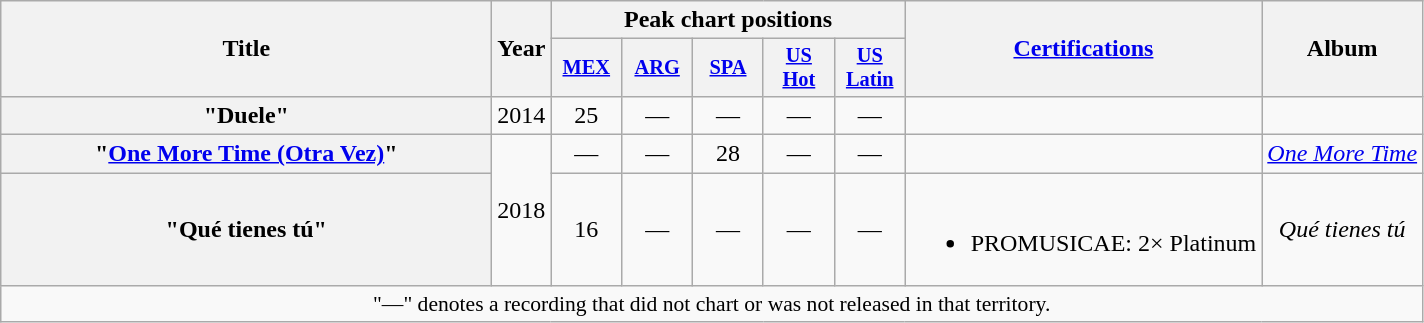<table class="wikitable plainrowheaders" style="text-align:center;">
<tr>
<th scope="col" rowspan="2" style="width:20em;">Title</th>
<th scope="col" rowspan="2">Year</th>
<th scope="col" colspan="5">Peak chart positions</th>
<th scope="col" rowspan="2"><a href='#'>Certifications</a></th>
<th scope="col" rowspan="2">Album</th>
</tr>
<tr>
<th scope="col" style="width:3em;font-size:85%;"><a href='#'>MEX</a><br></th>
<th scope="col" style="width:3em;font-size:85%;"><a href='#'>ARG</a><br></th>
<th scope="col" style="width:3em;font-size:85%;"><a href='#'>SPA</a><br></th>
<th scope="col" style="width:3em;font-size:85%;"><a href='#'>US<br>Hot</a><br></th>
<th scope="col" style="width:3em;font-size:85%;"><a href='#'>US<br>Latin</a><br></th>
</tr>
<tr>
<th scope="row">"Duele"<br></th>
<td>2014</td>
<td>25</td>
<td>—</td>
<td>—</td>
<td>—</td>
<td>—</td>
<td></td>
<td></td>
</tr>
<tr>
<th scope="row">"<a href='#'>One More Time (Otra Vez)</a>"<br></th>
<td rowspan="2">2018</td>
<td>—</td>
<td>—</td>
<td>28</td>
<td>—</td>
<td>—</td>
<td></td>
<td><em><a href='#'>One More Time</a></em></td>
</tr>
<tr>
<th scope="row">"Qué tienes tú"<br></th>
<td>16</td>
<td>—</td>
<td>—</td>
<td>—</td>
<td>—</td>
<td><br><ul><li>PROMUSICAE: 2× Platinum</li></ul></td>
<td><em>Qué tienes tú</em></td>
</tr>
<tr>
<td colspan="15" style="font-size:90%">"—" denotes a recording that did not chart or was not released in that territory.</td>
</tr>
</table>
